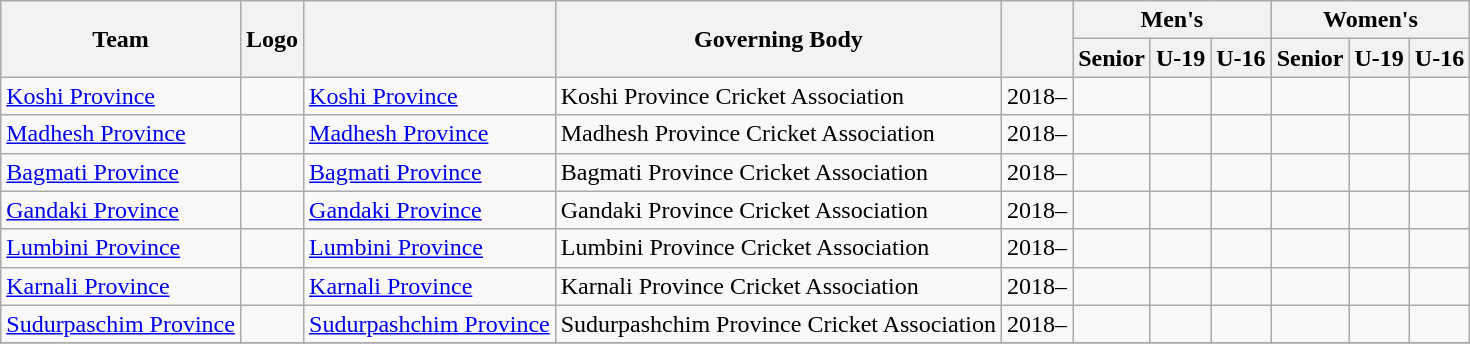<table class="wikitable sortable">
<tr>
<th rowspan="2">Team</th>
<th rowspan="2">Logo</th>
<th rowspan="2"></th>
<th rowspan="2">Governing Body</th>
<th rowspan="2"></th>
<th colspan="3">Men's</th>
<th colspan="3">Women's</th>
</tr>
<tr>
<th>Senior</th>
<th>U-19</th>
<th>U-16</th>
<th>Senior</th>
<th>U-19</th>
<th>U-16</th>
</tr>
<tr>
<td><a href='#'>Koshi Province</a></td>
<td></td>
<td><a href='#'>Koshi Province</a></td>
<td>Koshi Province Cricket Association</td>
<td>2018–</td>
<td></td>
<td></td>
<td></td>
<td></td>
<td></td>
<td></td>
</tr>
<tr>
<td><a href='#'>Madhesh Province</a></td>
<td></td>
<td><a href='#'>Madhesh Province</a></td>
<td>Madhesh Province Cricket Association</td>
<td>2018–</td>
<td></td>
<td></td>
<td></td>
<td></td>
<td></td>
<td></td>
</tr>
<tr>
<td><a href='#'>Bagmati Province</a></td>
<td></td>
<td><a href='#'>Bagmati Province</a></td>
<td>Bagmati Province Cricket Association</td>
<td>2018–</td>
<td></td>
<td></td>
<td></td>
<td></td>
<td></td>
<td></td>
</tr>
<tr>
<td><a href='#'>Gandaki Province</a></td>
<td></td>
<td><a href='#'>Gandaki Province</a></td>
<td>Gandaki Province Cricket Association</td>
<td>2018–</td>
<td></td>
<td></td>
<td></td>
<td></td>
<td></td>
<td></td>
</tr>
<tr>
<td><a href='#'>Lumbini Province</a></td>
<td></td>
<td><a href='#'>Lumbini Province</a></td>
<td>Lumbini Province Cricket Association</td>
<td>2018–</td>
<td></td>
<td></td>
<td></td>
<td></td>
<td></td>
<td></td>
</tr>
<tr>
<td><a href='#'>Karnali Province</a></td>
<td></td>
<td><a href='#'>Karnali Province</a></td>
<td>Karnali Province Cricket Association</td>
<td>2018–</td>
<td></td>
<td></td>
<td></td>
<td></td>
<td></td>
<td></td>
</tr>
<tr>
<td><a href='#'>Sudurpaschim Province</a></td>
<td></td>
<td><a href='#'>Sudurpashchim Province</a></td>
<td>Sudurpashchim Province Cricket Association</td>
<td>2018–</td>
<td></td>
<td></td>
<td></td>
<td></td>
<td></td>
<td></td>
</tr>
<tr>
</tr>
</table>
